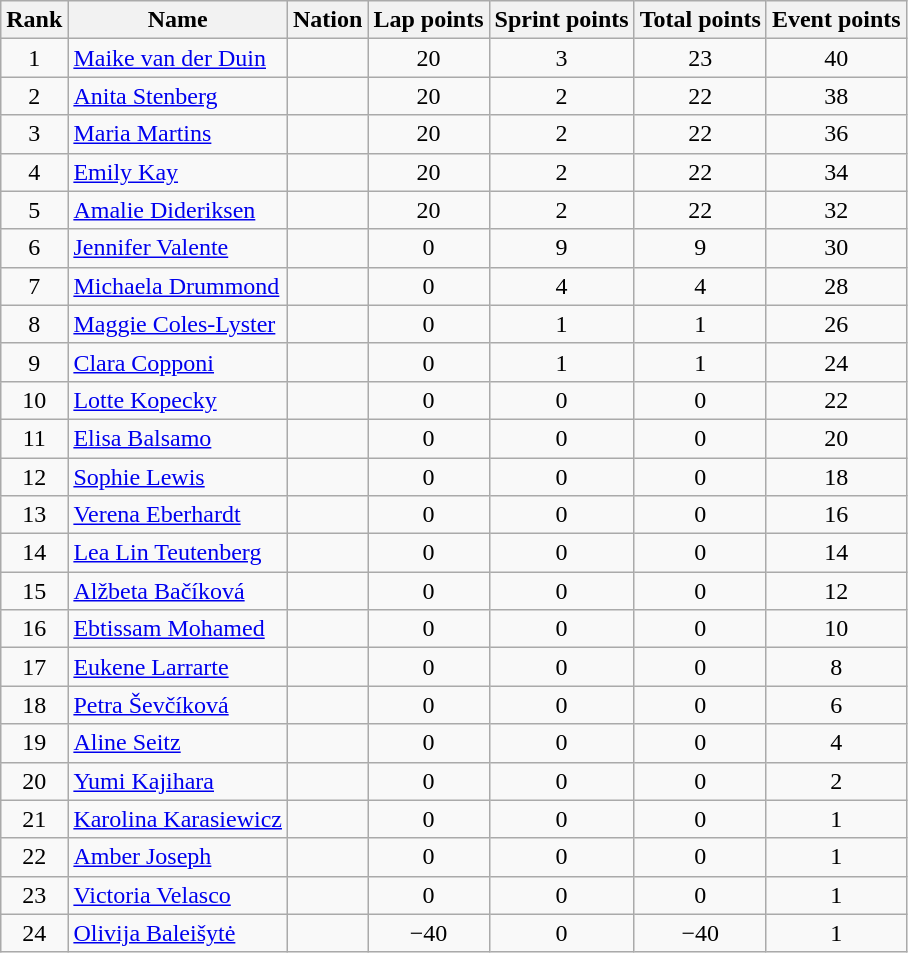<table class="wikitable sortable" style="text-align:center">
<tr>
<th>Rank</th>
<th>Name</th>
<th>Nation</th>
<th>Lap points</th>
<th>Sprint points</th>
<th>Total points</th>
<th>Event points</th>
</tr>
<tr>
<td>1</td>
<td align=left><a href='#'>Maike van der Duin</a></td>
<td align=left></td>
<td>20</td>
<td>3</td>
<td>23</td>
<td>40</td>
</tr>
<tr>
<td>2</td>
<td align=left><a href='#'>Anita Stenberg</a></td>
<td align=left></td>
<td>20</td>
<td>2</td>
<td>22</td>
<td>38</td>
</tr>
<tr>
<td>3</td>
<td align=left><a href='#'>Maria Martins</a></td>
<td align=left></td>
<td>20</td>
<td>2</td>
<td>22</td>
<td>36</td>
</tr>
<tr>
<td>4</td>
<td align=left><a href='#'>Emily Kay</a></td>
<td align=left></td>
<td>20</td>
<td>2</td>
<td>22</td>
<td>34</td>
</tr>
<tr>
<td>5</td>
<td align=left><a href='#'>Amalie Dideriksen</a></td>
<td align=left></td>
<td>20</td>
<td>2</td>
<td>22</td>
<td>32</td>
</tr>
<tr>
<td>6</td>
<td align=left><a href='#'>Jennifer Valente</a></td>
<td align=left></td>
<td>0</td>
<td>9</td>
<td>9</td>
<td>30</td>
</tr>
<tr>
<td>7</td>
<td align=left><a href='#'>Michaela Drummond</a></td>
<td align=left></td>
<td>0</td>
<td>4</td>
<td>4</td>
<td>28</td>
</tr>
<tr>
<td>8</td>
<td align=left><a href='#'>Maggie Coles-Lyster</a></td>
<td align=left></td>
<td>0</td>
<td>1</td>
<td>1</td>
<td>26</td>
</tr>
<tr>
<td>9</td>
<td align=left><a href='#'>Clara Copponi</a></td>
<td align=left></td>
<td>0</td>
<td>1</td>
<td>1</td>
<td>24</td>
</tr>
<tr>
<td>10</td>
<td align=left><a href='#'>Lotte Kopecky</a></td>
<td align=left></td>
<td>0</td>
<td>0</td>
<td>0</td>
<td>22</td>
</tr>
<tr>
<td>11</td>
<td align=left><a href='#'>Elisa Balsamo</a></td>
<td align=left></td>
<td>0</td>
<td>0</td>
<td>0</td>
<td>20</td>
</tr>
<tr>
<td>12</td>
<td align=left><a href='#'>Sophie Lewis</a></td>
<td align=left></td>
<td>0</td>
<td>0</td>
<td>0</td>
<td>18</td>
</tr>
<tr>
<td>13</td>
<td align=left><a href='#'>Verena Eberhardt</a></td>
<td align=left></td>
<td>0</td>
<td>0</td>
<td>0</td>
<td>16</td>
</tr>
<tr>
<td>14</td>
<td align=left><a href='#'>Lea Lin Teutenberg</a></td>
<td align=left></td>
<td>0</td>
<td>0</td>
<td>0</td>
<td>14</td>
</tr>
<tr>
<td>15</td>
<td align=left><a href='#'>Alžbeta Bačíková</a></td>
<td align=left></td>
<td>0</td>
<td>0</td>
<td>0</td>
<td>12</td>
</tr>
<tr>
<td>16</td>
<td align=left><a href='#'>Ebtissam Mohamed</a></td>
<td align=left></td>
<td>0</td>
<td>0</td>
<td>0</td>
<td>10</td>
</tr>
<tr>
<td>17</td>
<td align=left><a href='#'>Eukene Larrarte</a></td>
<td align=left></td>
<td>0</td>
<td>0</td>
<td>0</td>
<td>8</td>
</tr>
<tr>
<td>18</td>
<td align=left><a href='#'>Petra Ševčíková</a></td>
<td align=left></td>
<td>0</td>
<td>0</td>
<td>0</td>
<td>6</td>
</tr>
<tr>
<td>19</td>
<td align=left><a href='#'>Aline Seitz</a></td>
<td align=left></td>
<td>0</td>
<td>0</td>
<td>0</td>
<td>4</td>
</tr>
<tr>
<td>20</td>
<td align=left><a href='#'>Yumi Kajihara</a></td>
<td align=left></td>
<td>0</td>
<td>0</td>
<td>0</td>
<td>2</td>
</tr>
<tr>
<td>21</td>
<td align=left><a href='#'>Karolina Karasiewicz</a></td>
<td align=left></td>
<td>0</td>
<td>0</td>
<td>0</td>
<td>1</td>
</tr>
<tr>
<td>22</td>
<td align=left><a href='#'>Amber Joseph</a></td>
<td align=left></td>
<td>0</td>
<td>0</td>
<td>0</td>
<td>1</td>
</tr>
<tr>
<td>23</td>
<td align=left><a href='#'>Victoria Velasco</a></td>
<td align=left></td>
<td>0</td>
<td>0</td>
<td>0</td>
<td>1</td>
</tr>
<tr>
<td>24</td>
<td align=left><a href='#'>Olivija Baleišytė</a></td>
<td align=left></td>
<td>−40</td>
<td>0</td>
<td>−40</td>
<td>1</td>
</tr>
</table>
